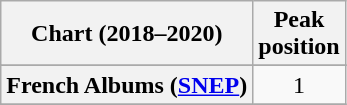<table class="wikitable sortable plainrowheaders" style="text-align:center">
<tr>
<th scope="col">Chart (2018–2020)</th>
<th scope="col">Peak<br> position</th>
</tr>
<tr>
</tr>
<tr>
</tr>
<tr>
<th scope="row">French Albums (<a href='#'>SNEP</a>)</th>
<td>1</td>
</tr>
<tr>
</tr>
</table>
